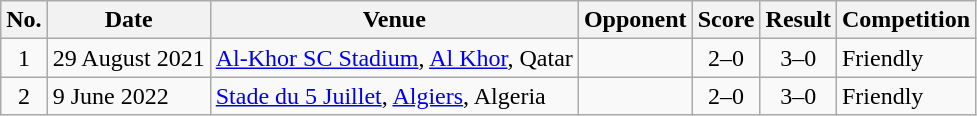<table class="wikitable sortable">
<tr>
<th scope="col">No.</th>
<th scope="col">Date</th>
<th scope="col">Venue</th>
<th scope="col">Opponent</th>
<th scope="col">Score</th>
<th scope="col">Result</th>
<th scope="col">Competition</th>
</tr>
<tr>
<td align="center">1</td>
<td>29 August 2021</td>
<td><a href='#'>Al-Khor SC Stadium</a>, <a href='#'>Al Khor</a>, Qatar</td>
<td></td>
<td align="center">2–0</td>
<td align="center">3–0</td>
<td>Friendly</td>
</tr>
<tr>
<td align="center">2</td>
<td>9 June 2022</td>
<td><a href='#'>Stade du 5 Juillet</a>, <a href='#'>Algiers</a>, Algeria</td>
<td></td>
<td align="center">2–0</td>
<td align="center">3–0</td>
<td>Friendly</td>
</tr>
</table>
